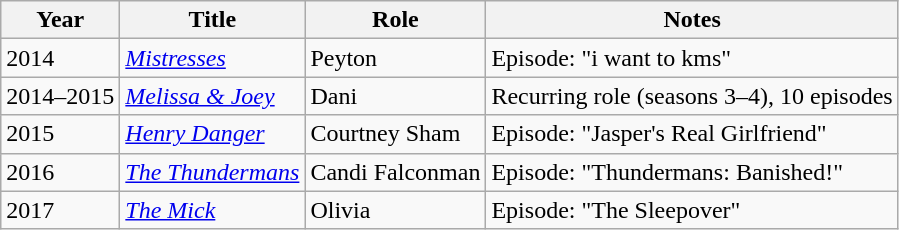<table class="wikitable sortable">
<tr>
<th>Year</th>
<th>Title</th>
<th>Role</th>
<th class="unsortable">Notes</th>
</tr>
<tr>
<td>2014</td>
<td><em><a href='#'>Mistresses</a></em></td>
<td>Peyton</td>
<td>Episode: "i want to kms"</td>
</tr>
<tr>
<td>2014–2015</td>
<td><em><a href='#'>Melissa & Joey</a></em></td>
<td>Dani</td>
<td>Recurring role (seasons 3–4), 10 episodes</td>
</tr>
<tr>
<td>2015</td>
<td><em><a href='#'>Henry Danger</a></em></td>
<td>Courtney Sham</td>
<td>Episode: "Jasper's Real Girlfriend"</td>
</tr>
<tr>
<td>2016</td>
<td><em><a href='#'>The Thundermans</a></em></td>
<td>Candi Falconman</td>
<td>Episode: "Thundermans: Banished!"</td>
</tr>
<tr>
<td>2017</td>
<td><em><a href='#'>The Mick</a></em></td>
<td>Olivia</td>
<td>Episode: "The Sleepover"</td>
</tr>
</table>
